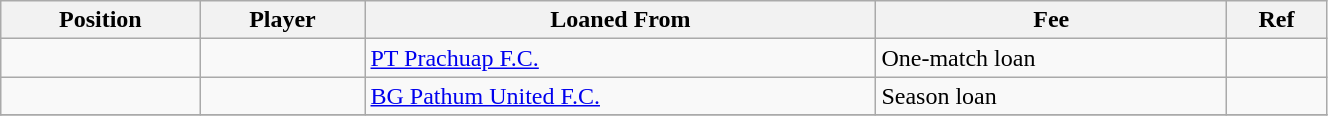<table class="wikitable sortable" style="width:70%; text-align:center; font-size:100%; text-align:left;">
<tr>
<th><strong>Position</strong></th>
<th><strong>Player</strong></th>
<th><strong>Loaned From</strong></th>
<th><strong>Fee</strong></th>
<th><strong>Ref</strong></th>
</tr>
<tr>
<td></td>
<td></td>
<td> <a href='#'>PT Prachuap F.C.</a></td>
<td>One-match loan</td>
<td></td>
</tr>
<tr>
<td></td>
<td></td>
<td> <a href='#'>BG Pathum United F.C.</a></td>
<td>Season loan</td>
<td></td>
</tr>
<tr>
</tr>
</table>
